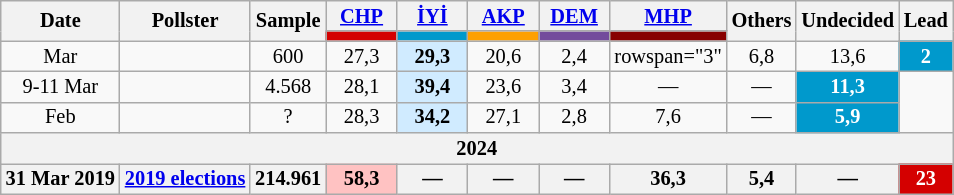<table class="wikitable mw-collapsible" style="text-align:center; font-size:85%; line-height:14px;">
<tr>
<th rowspan="2">Date</th>
<th rowspan="2">Pollster</th>
<th rowspan="2">Sample</th>
<th style="width:3em;"><a href='#'>CHP</a></th>
<th style="width:3em;"><a href='#'>İYİ</a></th>
<th style="width:3em;"><a href='#'>AKP</a></th>
<th style="width:3em;"><a href='#'>DEM</a></th>
<th style="width:3em;"><a href='#'>MHP</a></th>
<th rowspan="2">Others</th>
<th rowspan="2">Undecided</th>
<th rowspan="2">Lead</th>
</tr>
<tr>
<th style="background:#d40000;"></th>
<th style="background:#0099cc;"></th>
<th style="background:#fda000;"></th>
<th style="background:#734B9C;"></th>
<th style="background:#870000;"></th>
</tr>
<tr>
<td>Mar</td>
<td></td>
<td>600</td>
<td>27,3</td>
<td style="background:#D0EBFF"><strong>29,3</strong></td>
<td>20,6</td>
<td>2,4</td>
<td>rowspan="3" </td>
<td>6,8</td>
<td>13,6</td>
<th style="background:#0099cc; color:white;">2</th>
</tr>
<tr>
<td>9-11 Mar</td>
<td></td>
<td>4.568</td>
<td>28,1</td>
<td style="background:#D0EBFF"><strong>39,4</strong></td>
<td>23,6</td>
<td>3,4</td>
<td>—</td>
<td>—</td>
<th style="background:#0099cc; color:white;">11,3</th>
</tr>
<tr>
<td>Feb</td>
<td></td>
<td>?</td>
<td>28,3</td>
<td style="background:#D0EBFF"><strong>34,2</strong></td>
<td>27,1</td>
<td>2,8</td>
<td>7,6</td>
<td>—</td>
<th style="background:#0099cc; color:white;">5,9</th>
</tr>
<tr>
<th colspan="11">2024</th>
</tr>
<tr>
<th>31 Mar 2019</th>
<th><a href='#'>2019 elections</a></th>
<th>214.961</th>
<th style="background:#FFC2C2">58,3</th>
<th>—</th>
<th>—</th>
<th>—</th>
<th>36,3</th>
<th>5,4</th>
<th>—</th>
<th style="background:#d40000; color:white;">23</th>
</tr>
</table>
